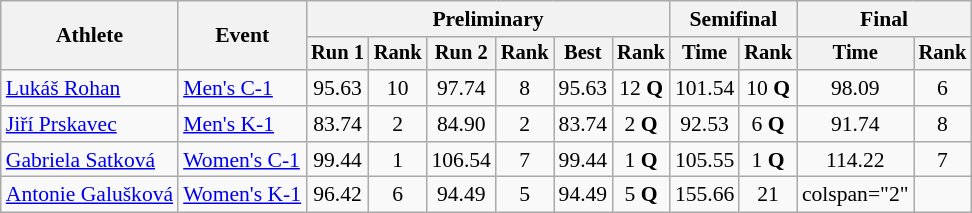<table class="wikitable" style="font-size:90%">
<tr>
<th rowspan=2>Athlete</th>
<th rowspan=2>Event</th>
<th colspan=6>Preliminary</th>
<th colspan=2>Semifinal</th>
<th colspan=2>Final</th>
</tr>
<tr style="font-size:95%">
<th>Run 1</th>
<th>Rank</th>
<th>Run 2</th>
<th>Rank</th>
<th>Best</th>
<th>Rank</th>
<th>Time</th>
<th>Rank</th>
<th>Time</th>
<th>Rank</th>
</tr>
<tr align=center>
<td align=left><a href='#'>Lukáš Rohan</a></td>
<td align=left><a href='#'>Men's C-1</a></td>
<td>95.63</td>
<td>10</td>
<td>97.74</td>
<td>8</td>
<td>95.63</td>
<td>12 <strong>Q</strong></td>
<td>101.54</td>
<td>10 <strong>Q</strong></td>
<td>98.09</td>
<td>6</td>
</tr>
<tr align=center>
<td align=left><a href='#'>Jiří Prskavec</a></td>
<td align=left><a href='#'>Men's K-1</a></td>
<td>83.74</td>
<td>2</td>
<td>84.90</td>
<td>2</td>
<td>83.74</td>
<td>2 <strong>Q</strong></td>
<td>92.53</td>
<td>6 <strong>Q</strong></td>
<td>91.74</td>
<td>8</td>
</tr>
<tr align=center>
<td align=left><a href='#'>Gabriela Satková</a></td>
<td align=left><a href='#'>Women's C-1</a></td>
<td>99.44</td>
<td>1</td>
<td>106.54</td>
<td>7</td>
<td>99.44</td>
<td>1 <strong>Q</strong></td>
<td>105.55</td>
<td>1 <strong>Q</strong></td>
<td>114.22</td>
<td>7</td>
</tr>
<tr align=center>
<td align=left><a href='#'>Antonie Galušková</a></td>
<td align=left><a href='#'>Women's K-1</a></td>
<td>96.42</td>
<td>6</td>
<td>94.49</td>
<td>5</td>
<td>94.49</td>
<td>5 <strong>Q</strong></td>
<td>155.66</td>
<td>21</td>
<td>colspan="2" </td>
</tr>
</table>
